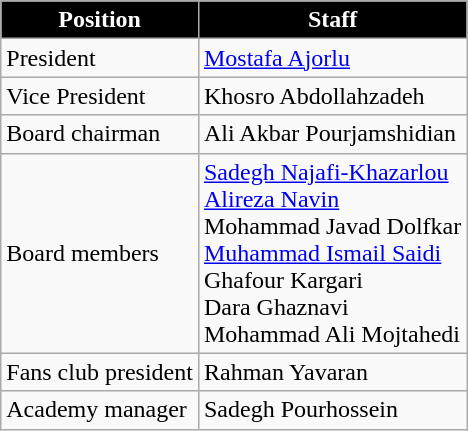<table class="wikitable">
<tr>
<th style="color:#ffffff; background:#000000;">Position</th>
<th style="color:#ffffff; background:#000000;">Staff</th>
</tr>
<tr>
<td>President</td>
<td><a href='#'>Mostafa Ajorlu</a></td>
</tr>
<tr>
<td>Vice President</td>
<td>Khosro Abdollahzadeh</td>
</tr>
<tr>
<td>Board chairman</td>
<td>Ali Akbar Pourjamshidian</td>
</tr>
<tr>
<td>Board members</td>
<td><a href='#'>Sadegh Najafi-Khazarlou</a><br><a href='#'>Alireza Navin</a><br>Mohammad Javad Dolfkar<br><a href='#'>Muhammad Ismail Saidi</a><br>Ghafour Kargari<br>Dara Ghaznavi<br>Mohammad Ali Mojtahedi</td>
</tr>
<tr>
<td>Fans club president</td>
<td>Rahman Yavaran</td>
</tr>
<tr>
<td>Academy manager</td>
<td>Sadegh Pourhossein</td>
</tr>
</table>
